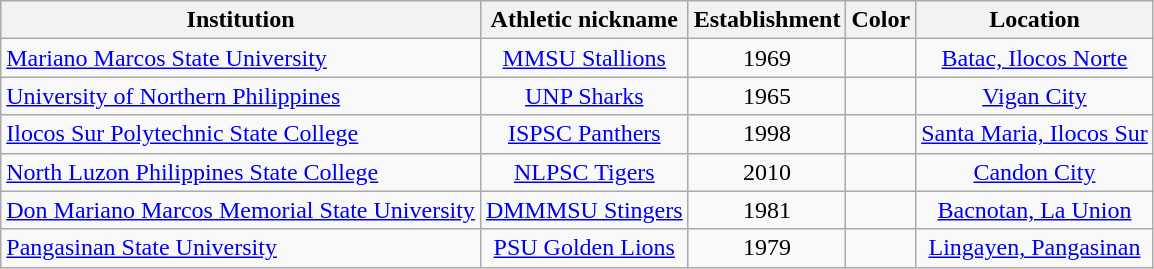<table class="wikitable sortable">
<tr>
<th>Institution</th>
<th>Athletic nickname</th>
<th>Establishment</th>
<th>Color</th>
<th>Location</th>
</tr>
<tr>
<td><a href='#'>Mariano Marcos State University</a></td>
<td align="center"><a href='#'>MMSU Stallions</a></td>
<td align="center">1969</td>
<td align="center"></td>
<td align="center"><a href='#'>Batac, Ilocos Norte</a></td>
</tr>
<tr>
<td><a href='#'>University of Northern Philippines</a></td>
<td align="center"><a href='#'>UNP Sharks</a></td>
<td align="center">1965</td>
<td align="center"></td>
<td align="center"><a href='#'>Vigan City</a></td>
</tr>
<tr>
<td><a href='#'>Ilocos Sur Polytechnic State College</a></td>
<td align="center"><a href='#'>ISPSC Panthers</a></td>
<td align="center">1998</td>
<td align="center"></td>
<td align="center"><a href='#'>Santa Maria, Ilocos Sur</a></td>
</tr>
<tr>
<td><a href='#'>North Luzon Philippines State College</a></td>
<td align="center"><a href='#'>NLPSC Tigers</a></td>
<td align="center">2010</td>
<td align="center"></td>
<td align="center"><a href='#'>Candon City</a></td>
</tr>
<tr>
<td><a href='#'>Don Mariano Marcos Memorial State University</a></td>
<td align="center"><a href='#'>DMMMSU Stingers</a></td>
<td align="center">1981</td>
<td align="center"></td>
<td align="center"><a href='#'>Bacnotan, La Union</a></td>
</tr>
<tr>
<td><a href='#'>Pangasinan State University</a></td>
<td align="center"><a href='#'>PSU Golden Lions</a></td>
<td align="center">1979</td>
<td align="center"></td>
<td align="center"><a href='#'>Lingayen, Pangasinan</a></td>
</tr>
</table>
